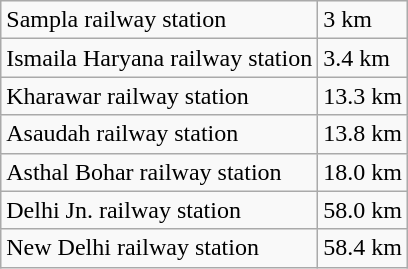<table class="wikitable">
<tr>
<td>Sampla railway station</td>
<td>3 km</td>
</tr>
<tr>
<td>Ismaila Haryana railway station</td>
<td>3.4 km</td>
</tr>
<tr>
<td>Kharawar railway station</td>
<td>13.3 km</td>
</tr>
<tr>
<td>Asaudah railway station</td>
<td>13.8 km</td>
</tr>
<tr>
<td>Asthal Bohar railway station</td>
<td>18.0 km</td>
</tr>
<tr>
<td>Delhi Jn. railway station</td>
<td>58.0 km</td>
</tr>
<tr>
<td>New Delhi railway station</td>
<td>58.4 km</td>
</tr>
</table>
